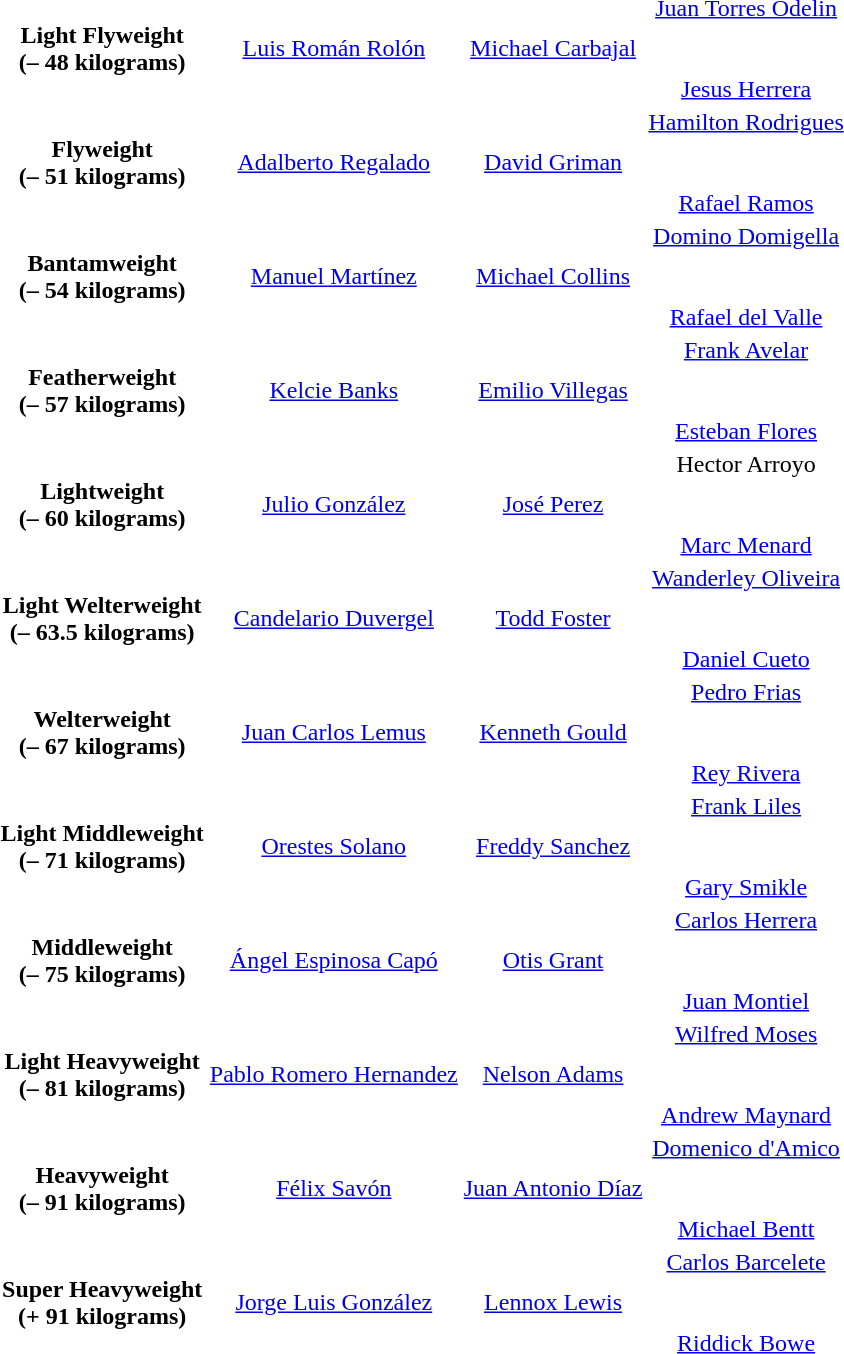<table>
<tr align="center">
<td><strong>Light Flyweight<br>(– 48 kilograms)</strong></td>
<td> <a href='#'>Luis Román Rolón</a><br></td>
<td> <a href='#'>Michael Carbajal</a><br></td>
<td> <a href='#'>Juan Torres Odelin</a><br><br><br> <a href='#'>Jesus Herrera</a><br></td>
</tr>
<tr align="center">
<td><strong>Flyweight<br>(– 51 kilograms)</strong></td>
<td> <a href='#'>Adalberto Regalado</a><br></td>
<td> <a href='#'>David Griman</a><br></td>
<td> <a href='#'>Hamilton Rodrigues</a><br><br><br> <a href='#'>Rafael Ramos</a><br></td>
</tr>
<tr align="center">
<td><strong>Bantamweight<br>(– 54 kilograms)</strong></td>
<td> <a href='#'>Manuel Martínez</a><br></td>
<td> <a href='#'>Michael Collins</a><br></td>
<td> <a href='#'>Domino Domigella</a><br><br><br> <a href='#'>Rafael del Valle</a><br></td>
</tr>
<tr align="center">
<td><strong>Featherweight<br>(– 57 kilograms)</strong></td>
<td> <a href='#'>Kelcie Banks</a><br></td>
<td> <a href='#'>Emilio Villegas</a><br></td>
<td> <a href='#'>Frank Avelar</a><br><br><br> <a href='#'>Esteban Flores</a><br></td>
</tr>
<tr align="center">
<td><strong>Lightweight<br>(– 60 kilograms)</strong></td>
<td> <a href='#'>Julio González</a><br></td>
<td> <a href='#'>José Perez</a><br></td>
<td> Hector Arroyo<br><br><br> <a href='#'>Marc Menard</a><br></td>
</tr>
<tr align="center">
<td><strong>Light Welterweight<br>(– 63.5 kilograms)</strong></td>
<td> <a href='#'>Candelario Duvergel</a><br></td>
<td> <a href='#'>Todd Foster</a><br></td>
<td> <a href='#'>Wanderley Oliveira</a><br><br><br> <a href='#'>Daniel Cueto</a><br></td>
</tr>
<tr align="center">
<td><strong>Welterweight<br>(– 67 kilograms)</strong></td>
<td> <a href='#'>Juan Carlos Lemus</a><br></td>
<td> <a href='#'>Kenneth Gould</a><br></td>
<td> <a href='#'>Pedro Frias</a><br><br><br> <a href='#'>Rey Rivera</a><br></td>
</tr>
<tr align="center">
<td><strong>Light Middleweight<br>(– 71 kilograms)</strong></td>
<td> <a href='#'>Orestes Solano</a><br></td>
<td> <a href='#'>Freddy Sanchez</a><br></td>
<td> <a href='#'>Frank Liles</a><br><br><br> <a href='#'>Gary Smikle</a><br></td>
</tr>
<tr align="center">
<td><strong>Middleweight<br>(– 75 kilograms)</strong></td>
<td> <a href='#'>Ángel Espinosa Capó</a><br></td>
<td> <a href='#'>Otis Grant</a><br></td>
<td> <a href='#'>Carlos Herrera</a><br><br><br> <a href='#'>Juan Montiel</a><br></td>
</tr>
<tr align="center">
<td><strong>Light Heavyweight<br>(– 81 kilograms)</strong></td>
<td> <a href='#'>Pablo Romero Hernandez</a><br></td>
<td> <a href='#'>Nelson Adams</a><br></td>
<td> <a href='#'>Wilfred Moses</a><br><br><br> <a href='#'>Andrew Maynard</a><br></td>
</tr>
<tr align="center">
<td><strong>Heavyweight<br>(– 91 kilograms)</strong></td>
<td> <a href='#'>Félix Savón</a><br></td>
<td> <a href='#'>Juan Antonio Díaz</a><br></td>
<td> <a href='#'>Domenico d'Amico</a><br><br><br> <a href='#'>Michael Bentt</a><br></td>
</tr>
<tr align="center">
<td><strong>Super Heavyweight<br>(+ 91 kilograms)</strong></td>
<td> <a href='#'>Jorge Luis González</a><br></td>
<td> <a href='#'>Lennox Lewis</a><br></td>
<td> <a href='#'>Carlos Barcelete</a><br><br><br> <a href='#'>Riddick Bowe</a><br></td>
</tr>
</table>
